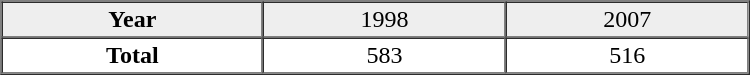<table border="1" cellpadding="2" cellspacing="0" width="500">
<tr bgcolor="#eeeeee" align="center">
<td><strong>Year</strong></td>
<td>1998</td>
<td>2007</td>
</tr>
<tr align="center">
<td><strong>Total</strong></td>
<td>583</td>
<td>516</td>
</tr>
</table>
